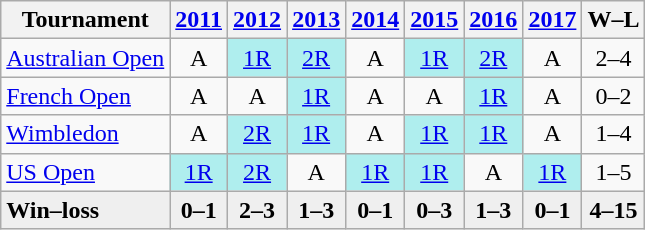<table class=wikitable style=text-align:center;>
<tr>
<th>Tournament</th>
<th><a href='#'>2011</a></th>
<th><a href='#'>2012</a></th>
<th><a href='#'>2013</a></th>
<th><a href='#'>2014</a></th>
<th><a href='#'>2015</a></th>
<th><a href='#'>2016</a></th>
<th><a href='#'>2017</a></th>
<th>W–L</th>
</tr>
<tr>
<td align=left><a href='#'>Australian Open</a></td>
<td>A</td>
<td bgcolor=afeeee><a href='#'>1R</a></td>
<td bgcolor=afeeee><a href='#'>2R</a></td>
<td>A</td>
<td bgcolor=afeeee><a href='#'>1R</a></td>
<td bgcolor=afeeee><a href='#'>2R</a></td>
<td>A</td>
<td>2–4</td>
</tr>
<tr>
<td align=left><a href='#'>French Open</a></td>
<td>A</td>
<td>A</td>
<td bgcolor=afeeee><a href='#'>1R</a></td>
<td>A</td>
<td>A</td>
<td bgcolor=afeeee><a href='#'>1R</a></td>
<td>A</td>
<td>0–2</td>
</tr>
<tr>
<td align=left><a href='#'>Wimbledon</a></td>
<td>A</td>
<td bgcolor=afeeee><a href='#'>2R</a></td>
<td bgcolor=afeeee><a href='#'>1R</a></td>
<td>A</td>
<td bgcolor=afeeee><a href='#'>1R</a></td>
<td bgcolor=afeeee><a href='#'>1R</a></td>
<td>A</td>
<td>1–4</td>
</tr>
<tr>
<td align=left><a href='#'>US Open</a></td>
<td bgcolor=afeeee><a href='#'>1R</a></td>
<td bgcolor=afeeee><a href='#'>2R</a></td>
<td>A</td>
<td bgcolor=afeeee><a href='#'>1R</a></td>
<td bgcolor=afeeee><a href='#'>1R</a></td>
<td>A</td>
<td bgcolor=afeeee><a href='#'>1R</a></td>
<td>1–5</td>
</tr>
<tr style="background:#efefef; font-weight:bold;">
<td style="text-align:left">Win–loss</td>
<td>0–1</td>
<td>2–3</td>
<td>1–3</td>
<td>0–1</td>
<td>0–3</td>
<td>1–3</td>
<td>0–1</td>
<td>4–15</td>
</tr>
</table>
